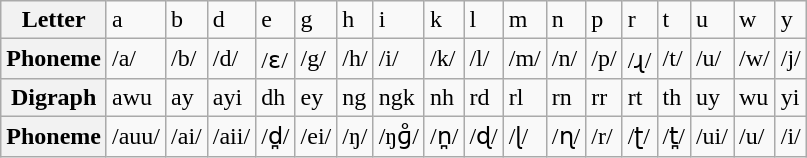<table class="wikitable mw-collapsible">
<tr>
<th>Letter</th>
<td>a</td>
<td>b</td>
<td>d</td>
<td>e</td>
<td>g</td>
<td>h</td>
<td>i</td>
<td>k</td>
<td>l</td>
<td>m</td>
<td>n</td>
<td>p</td>
<td>r</td>
<td>t</td>
<td>u</td>
<td>w</td>
<td>y</td>
</tr>
<tr>
<th>Phoneme</th>
<td>/a/</td>
<td>/b/</td>
<td>/d/</td>
<td>/ɛ/</td>
<td>/g/</td>
<td>/h/</td>
<td>/i/</td>
<td>/k/</td>
<td>/l/</td>
<td>/m/</td>
<td>/n/</td>
<td>/p/</td>
<td>/ɻ/</td>
<td>/t/</td>
<td>/u/</td>
<td>/w/</td>
<td>/j/</td>
</tr>
<tr>
<th>Digraph</th>
<td>awu</td>
<td>ay</td>
<td>ayi</td>
<td>dh</td>
<td>ey</td>
<td>ng</td>
<td>ngk</td>
<td>nh</td>
<td>rd</td>
<td>rl</td>
<td>rn</td>
<td>rr</td>
<td>rt</td>
<td>th</td>
<td>uy</td>
<td>wu</td>
<td>yi</td>
</tr>
<tr>
<th>Phoneme</th>
<td>/auu/</td>
<td>/ai/</td>
<td>/aii/</td>
<td>/d̪/</td>
<td>/ei/</td>
<td>/ŋ/</td>
<td>/ŋɡ̊/</td>
<td>/n̪/</td>
<td>/ɖ/</td>
<td>/ɭ/</td>
<td>/ɳ/</td>
<td>/r/</td>
<td>/ʈ/</td>
<td>/t̪/</td>
<td>/ui/</td>
<td>/u/</td>
<td>/i/</td>
</tr>
</table>
